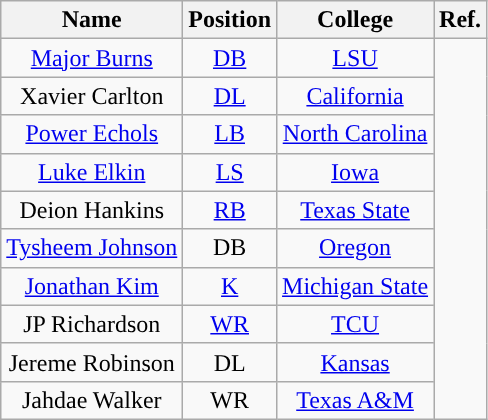<table class="wikitable" style="text-align:center">
<tr>
<th>Name</th>
<th>Position</th>
<th>College</th>
<th>Ref.</th>
</tr>
<tr>
<td><a href='#'>Major Burns</a></td>
<td><a href='#'>DB</a></td>
<td><a href='#'>LSU</a></td>
<td rowspan="10" style="text-align:center"></td>
</tr>
<tr>
<td>Xavier Carlton</td>
<td><a href='#'>DL</a></td>
<td><a href='#'>California</a></td>
</tr>
<tr>
<td><a href='#'>Power Echols</a></td>
<td><a href='#'>LB</a></td>
<td><a href='#'>North Carolina</a></td>
</tr>
<tr>
<td><a href='#'>Luke Elkin</a></td>
<td><a href='#'>LS</a></td>
<td><a href='#'>Iowa</a></td>
</tr>
<tr>
<td>Deion Hankins</td>
<td><a href='#'>RB</a></td>
<td><a href='#'>Texas State</a></td>
</tr>
<tr>
<td><a href='#'>Tysheem Johnson</a></td>
<td>DB</td>
<td><a href='#'>Oregon</a></td>
</tr>
<tr>
<td><a href='#'>Jonathan Kim</a></td>
<td><a href='#'>K</a></td>
<td><a href='#'>Michigan State</a></td>
</tr>
<tr>
<td>JP Richardson</td>
<td><a href='#'>WR</a></td>
<td><a href='#'>TCU</a></td>
</tr>
<tr>
<td>Jereme Robinson</td>
<td>DL</td>
<td><a href='#'>Kansas</a></td>
</tr>
<tr>
<td>Jahdae Walker</td>
<td>WR</td>
<td><a href='#'>Texas A&M</a></td>
</tr>
</table>
